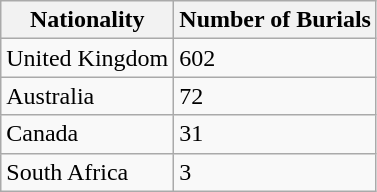<table class="wikitable">
<tr>
<th>Nationality</th>
<th>Number of Burials</th>
</tr>
<tr>
<td>United Kingdom</td>
<td>602</td>
</tr>
<tr>
<td>Australia</td>
<td>72</td>
</tr>
<tr>
<td>Canada</td>
<td>31</td>
</tr>
<tr>
<td>South Africa</td>
<td>3</td>
</tr>
</table>
